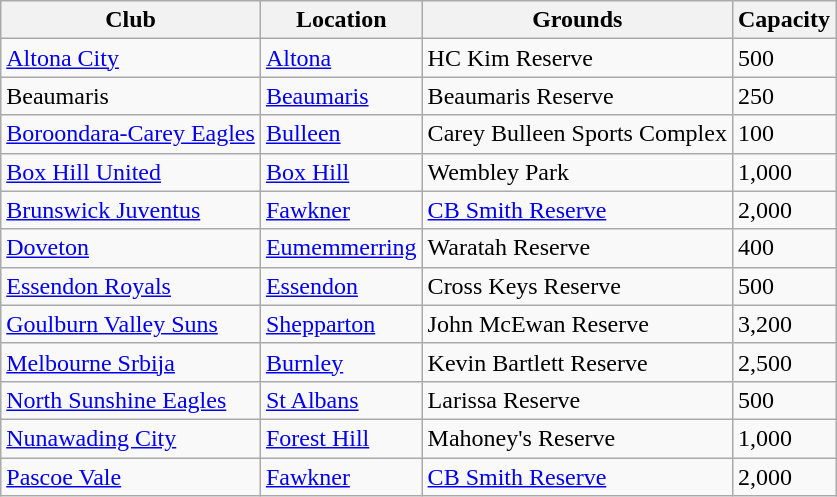<table class="wikitable sortable">
<tr>
<th>Club</th>
<th>Location</th>
<th>Grounds</th>
<th>Capacity</th>
</tr>
<tr>
<td><a href='#'>Altona City</a></td>
<td><a href='#'>Altona</a></td>
<td>HC Kim Reserve</td>
<td>500</td>
</tr>
<tr>
<td>Beaumaris</td>
<td><a href='#'>Beaumaris</a></td>
<td>Beaumaris Reserve</td>
<td>250</td>
</tr>
<tr>
<td><a href='#'>Boroondara-Carey Eagles</a></td>
<td><a href='#'>Bulleen</a></td>
<td>Carey Bulleen Sports Complex</td>
<td>100</td>
</tr>
<tr>
<td><a href='#'>Box Hill United</a></td>
<td><a href='#'>Box Hill</a></td>
<td>Wembley Park</td>
<td>1,000</td>
</tr>
<tr>
<td><a href='#'>Brunswick Juventus</a></td>
<td><a href='#'>Fawkner</a></td>
<td><a href='#'>CB Smith Reserve</a></td>
<td>2,000</td>
</tr>
<tr>
<td><a href='#'>Doveton</a></td>
<td><a href='#'>Eumemmerring</a></td>
<td>Waratah Reserve</td>
<td>400</td>
</tr>
<tr>
<td><a href='#'>Essendon Royals</a></td>
<td><a href='#'>Essendon</a></td>
<td>Cross Keys Reserve</td>
<td>500</td>
</tr>
<tr>
<td><a href='#'>Goulburn Valley Suns</a></td>
<td><a href='#'>Shepparton</a></td>
<td>John McEwan Reserve</td>
<td>3,200</td>
</tr>
<tr>
<td><a href='#'>Melbourne Srbija</a></td>
<td><a href='#'>Burnley</a></td>
<td>Kevin Bartlett Reserve</td>
<td>2,500</td>
</tr>
<tr>
<td><a href='#'>North Sunshine Eagles</a></td>
<td><a href='#'>St Albans</a></td>
<td>Larissa Reserve</td>
<td>500</td>
</tr>
<tr>
<td><a href='#'>Nunawading City</a></td>
<td><a href='#'>Forest Hill</a></td>
<td>Mahoney's Reserve</td>
<td>1,000</td>
</tr>
<tr>
<td><a href='#'>Pascoe Vale</a></td>
<td><a href='#'>Fawkner</a></td>
<td><a href='#'>CB Smith Reserve</a></td>
<td>2,000</td>
</tr>
</table>
